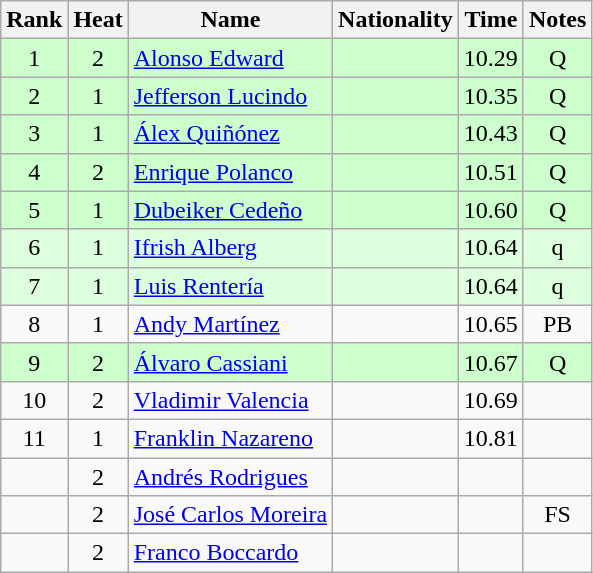<table class="wikitable sortable" style="text-align:center">
<tr>
<th>Rank</th>
<th>Heat</th>
<th>Name</th>
<th>Nationality</th>
<th>Time</th>
<th>Notes</th>
</tr>
<tr bgcolor=ccffcc>
<td>1</td>
<td>2</td>
<td align=left><a href='#'>Alonso Edward</a></td>
<td align=left></td>
<td>10.29</td>
<td>Q</td>
</tr>
<tr bgcolor=ccffcc>
<td>2</td>
<td>1</td>
<td align=left><a href='#'>Jefferson Lucindo</a></td>
<td align=left></td>
<td>10.35</td>
<td>Q</td>
</tr>
<tr bgcolor=ccffcc>
<td>3</td>
<td>1</td>
<td align=left><a href='#'>Álex Quiñónez</a></td>
<td align=left></td>
<td>10.43</td>
<td>Q</td>
</tr>
<tr bgcolor=ccffcc>
<td>4</td>
<td>2</td>
<td align=left><a href='#'>Enrique Polanco</a></td>
<td align=left></td>
<td>10.51</td>
<td>Q</td>
</tr>
<tr bgcolor=ccffcc>
<td>5</td>
<td>1</td>
<td align=left><a href='#'>Dubeiker Cedeño</a></td>
<td align=left></td>
<td>10.60</td>
<td>Q</td>
</tr>
<tr bgcolor=ddffdd>
<td>6</td>
<td>1</td>
<td align=left><a href='#'>Ifrish Alberg</a></td>
<td align=left></td>
<td>10.64</td>
<td>q</td>
</tr>
<tr bgcolor=ddffdd>
<td>7</td>
<td>1</td>
<td align=left><a href='#'>Luis Rentería</a></td>
<td align=left></td>
<td>10.64</td>
<td>q</td>
</tr>
<tr>
<td>8</td>
<td>1</td>
<td align=left><a href='#'>Andy Martínez</a></td>
<td align=left></td>
<td>10.65</td>
<td>PB</td>
</tr>
<tr bgcolor=ccffcc>
<td>9</td>
<td>2</td>
<td align=left><a href='#'>Álvaro Cassiani</a></td>
<td align=left></td>
<td>10.67</td>
<td>Q</td>
</tr>
<tr>
<td>10</td>
<td>2</td>
<td align=left><a href='#'>Vladimir Valencia</a></td>
<td align=left></td>
<td>10.69</td>
<td></td>
</tr>
<tr>
<td>11</td>
<td>1</td>
<td align=left><a href='#'>Franklin Nazareno</a></td>
<td align=left></td>
<td>10.81</td>
<td></td>
</tr>
<tr>
<td></td>
<td>2</td>
<td align=left><a href='#'>Andrés Rodrigues</a></td>
<td align=left></td>
<td></td>
<td></td>
</tr>
<tr>
<td></td>
<td>2</td>
<td align=left><a href='#'>José Carlos Moreira</a></td>
<td align=left></td>
<td></td>
<td>FS</td>
</tr>
<tr>
<td></td>
<td>2</td>
<td align=left><a href='#'>Franco Boccardo</a></td>
<td align=left></td>
<td></td>
<td></td>
</tr>
</table>
